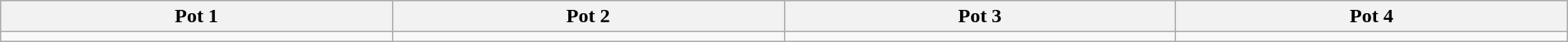<table class="wikitable" style="width:100%;">
<tr>
<th width="25%">Pot 1</th>
<th width="25%">Pot 2</th>
<th width="25%">Pot 3</th>
<th width="25%">Pot 4</th>
</tr>
<tr>
<td></td>
<td></td>
<td></td>
<td></td>
</tr>
</table>
